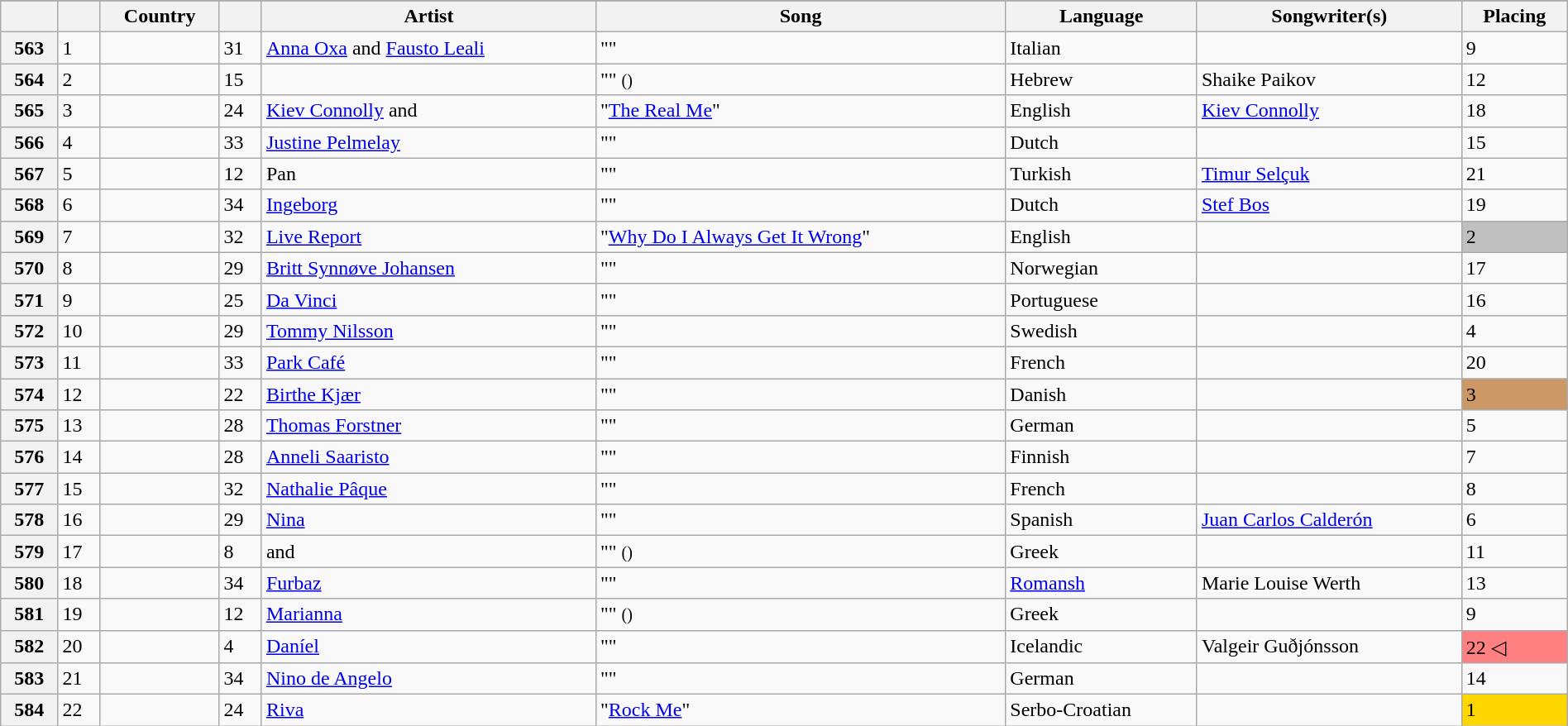<table class="wikitable plainrowheaders" style="width:100%">
<tr>
</tr>
<tr>
<th scope="col"></th>
<th scope="col"></th>
<th scope="col">Country</th>
<th scope="col"></th>
<th scope="col">Artist</th>
<th scope="col">Song</th>
<th scope="col">Language</th>
<th scope="col">Songwriter(s)</th>
<th scope="col">Placing</th>
</tr>
<tr>
<th scope="row">563</th>
<td>1</td>
<td></td>
<td>31</td>
<td><a href='#'>Anna Oxa</a> and <a href='#'>Fausto Leali</a></td>
<td>""</td>
<td>Italian</td>
<td></td>
<td>9</td>
</tr>
<tr>
<th scope="row">564</th>
<td>2</td>
<td></td>
<td>15</td>
<td></td>
<td>""  <small>()</small></td>
<td>Hebrew</td>
<td>Shaike Paikov</td>
<td>12</td>
</tr>
<tr>
<th scope="row">565</th>
<td>3</td>
<td></td>
<td>24</td>
<td><a href='#'>Kiev Connolly</a> and </td>
<td>"<a href='#'>The Real Me</a>"</td>
<td>English</td>
<td><a href='#'>Kiev Connolly</a></td>
<td>18</td>
</tr>
<tr>
<th scope="row">566</th>
<td>4</td>
<td></td>
<td>33</td>
<td><a href='#'>Justine Pelmelay</a></td>
<td>""</td>
<td>Dutch</td>
<td></td>
<td>15</td>
</tr>
<tr>
<th scope="row">567</th>
<td>5</td>
<td></td>
<td>12</td>
<td>Pan</td>
<td>""</td>
<td>Turkish</td>
<td><a href='#'>Timur Selçuk</a></td>
<td>21</td>
</tr>
<tr>
<th scope="row">568</th>
<td>6</td>
<td></td>
<td>34</td>
<td><a href='#'>Ingeborg</a></td>
<td>""</td>
<td>Dutch</td>
<td><a href='#'>Stef Bos</a></td>
<td>19</td>
</tr>
<tr>
<th scope="row">569</th>
<td>7</td>
<td></td>
<td>32</td>
<td><a href='#'>Live Report</a></td>
<td>"<a href='#'>Why Do I Always Get It Wrong</a>"</td>
<td>English</td>
<td></td>
<td bgcolor="silver">2</td>
</tr>
<tr>
<th scope="row">570</th>
<td>8</td>
<td></td>
<td>29</td>
<td><a href='#'>Britt Synnøve Johansen</a></td>
<td>""</td>
<td>Norwegian</td>
<td></td>
<td>17</td>
</tr>
<tr>
<th scope="row">571</th>
<td>9</td>
<td></td>
<td>25</td>
<td><a href='#'>Da Vinci</a></td>
<td>""</td>
<td>Portuguese</td>
<td></td>
<td>16</td>
</tr>
<tr>
<th scope="row">572</th>
<td>10</td>
<td></td>
<td>29</td>
<td><a href='#'>Tommy Nilsson</a></td>
<td>""</td>
<td>Swedish</td>
<td></td>
<td>4</td>
</tr>
<tr>
<th scope="row">573</th>
<td>11</td>
<td></td>
<td>33</td>
<td><a href='#'>Park Café</a></td>
<td>""</td>
<td>French</td>
<td></td>
<td>20</td>
</tr>
<tr>
<th scope="row">574</th>
<td>12</td>
<td></td>
<td>22</td>
<td><a href='#'>Birthe Kjær</a></td>
<td>""</td>
<td>Danish</td>
<td></td>
<td bgcolor="#C96">3</td>
</tr>
<tr>
<th scope="row">575</th>
<td>13</td>
<td></td>
<td>28</td>
<td><a href='#'>Thomas Forstner</a></td>
<td>""</td>
<td>German</td>
<td></td>
<td>5</td>
</tr>
<tr>
<th scope="row">576</th>
<td>14</td>
<td></td>
<td>28</td>
<td><a href='#'>Anneli Saaristo</a></td>
<td>""</td>
<td>Finnish</td>
<td></td>
<td>7</td>
</tr>
<tr>
<th scope="row">577</th>
<td>15</td>
<td></td>
<td>32</td>
<td><a href='#'>Nathalie Pâque</a></td>
<td>""</td>
<td>French</td>
<td></td>
<td>8</td>
</tr>
<tr>
<th scope="row">578</th>
<td>16</td>
<td></td>
<td>29</td>
<td><a href='#'>Nina</a></td>
<td>""</td>
<td>Spanish</td>
<td><a href='#'>Juan Carlos Calderón</a></td>
<td>6</td>
</tr>
<tr>
<th scope="row">579</th>
<td>17</td>
<td></td>
<td>8</td>
<td> and </td>
<td>"" <small>()</small></td>
<td>Greek</td>
<td></td>
<td>11</td>
</tr>
<tr>
<th scope="row">580</th>
<td>18</td>
<td></td>
<td>34</td>
<td><a href='#'>Furbaz</a></td>
<td>""</td>
<td><a href='#'>Romansh</a></td>
<td>Marie Louise Werth</td>
<td>13</td>
</tr>
<tr>
<th scope="row">581</th>
<td>19</td>
<td></td>
<td>12</td>
<td><a href='#'>Marianna</a></td>
<td>"" <small>()</small></td>
<td>Greek</td>
<td></td>
<td>9</td>
</tr>
<tr>
<th scope="row">582</th>
<td>20</td>
<td></td>
<td>4</td>
<td><a href='#'>Daníel</a></td>
<td>""</td>
<td>Icelandic</td>
<td>Valgeir Guðjónsson</td>
<td bgcolor="#FE8080">22 ◁</td>
</tr>
<tr>
<th scope="row">583</th>
<td>21</td>
<td></td>
<td>34</td>
<td><a href='#'>Nino de Angelo</a></td>
<td>""</td>
<td>German</td>
<td></td>
<td>14</td>
</tr>
<tr>
<th scope="row">584</th>
<td>22</td>
<td></td>
<td>24</td>
<td><a href='#'>Riva</a></td>
<td>"<a href='#'>Rock Me</a>"</td>
<td>Serbo-Croatian</td>
<td></td>
<td bgcolor="gold">1</td>
</tr>
</table>
